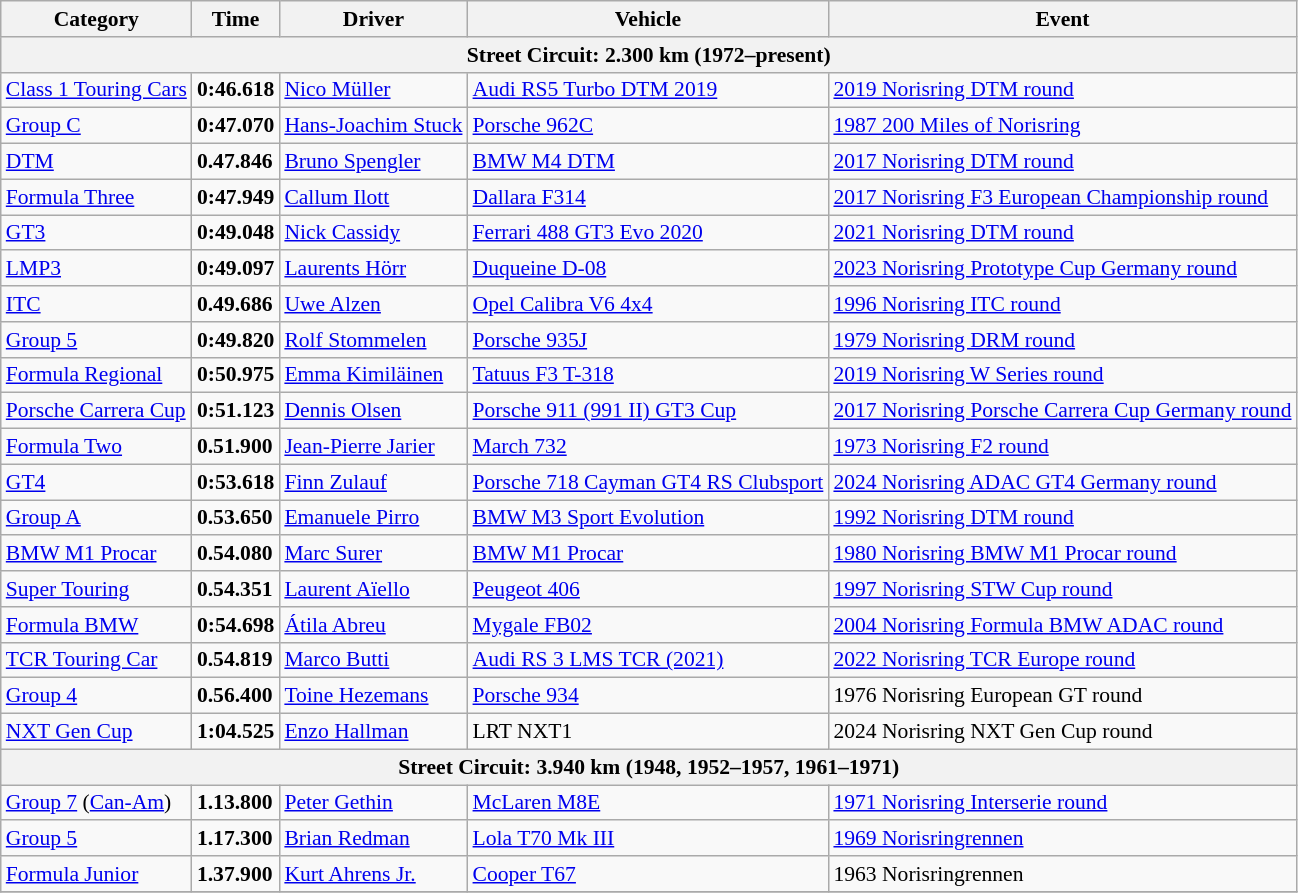<table class=wikitable style="font-size:90%",>
<tr>
<th>Category</th>
<th>Time</th>
<th>Driver</th>
<th>Vehicle</th>
<th>Event</th>
</tr>
<tr>
<th colspan=5>Street Circuit: 2.300 km (1972–present)</th>
</tr>
<tr>
<td><a href='#'>Class 1 Touring Cars</a></td>
<td><strong>0:46.618</strong></td>
<td><a href='#'>Nico Müller</a></td>
<td><a href='#'>Audi RS5 Turbo DTM 2019</a></td>
<td><a href='#'>2019 Norisring DTM round</a></td>
</tr>
<tr>
<td><a href='#'>Group C</a></td>
<td><strong>0:47.070</strong></td>
<td><a href='#'>Hans-Joachim Stuck</a></td>
<td><a href='#'>Porsche 962C</a></td>
<td><a href='#'>1987 200 Miles of Norisring</a></td>
</tr>
<tr>
<td><a href='#'>DTM</a></td>
<td><strong>0.47.846</strong></td>
<td><a href='#'>Bruno Spengler</a></td>
<td><a href='#'>BMW M4 DTM</a></td>
<td><a href='#'>2017 Norisring DTM round</a></td>
</tr>
<tr>
<td><a href='#'>Formula Three</a></td>
<td><strong>0:47.949</strong></td>
<td><a href='#'>Callum Ilott</a></td>
<td><a href='#'>Dallara F314</a></td>
<td><a href='#'>2017 Norisring F3 European Championship round</a></td>
</tr>
<tr>
<td><a href='#'>GT3</a></td>
<td><strong>0:49.048</strong></td>
<td><a href='#'>Nick Cassidy</a></td>
<td><a href='#'>Ferrari 488 GT3 Evo 2020</a></td>
<td><a href='#'>2021 Norisring DTM round</a></td>
</tr>
<tr>
<td><a href='#'>LMP3</a></td>
<td><strong>0:49.097</strong></td>
<td><a href='#'>Laurents Hörr</a></td>
<td><a href='#'>Duqueine D-08</a></td>
<td><a href='#'>2023 Norisring Prototype Cup Germany round</a></td>
</tr>
<tr>
<td><a href='#'>ITC</a></td>
<td><strong>0.49.686</strong></td>
<td><a href='#'>Uwe Alzen</a></td>
<td><a href='#'>Opel Calibra V6 4x4</a></td>
<td><a href='#'>1996 Norisring ITC round</a></td>
</tr>
<tr>
<td><a href='#'>Group 5</a></td>
<td><strong>0:49.820</strong></td>
<td><a href='#'>Rolf Stommelen</a></td>
<td><a href='#'>Porsche 935J</a></td>
<td><a href='#'>1979 Norisring DRM round</a></td>
</tr>
<tr>
<td><a href='#'>Formula Regional</a></td>
<td><strong>0:50.975</strong></td>
<td><a href='#'>Emma Kimiläinen</a></td>
<td><a href='#'>Tatuus F3 T-318</a></td>
<td><a href='#'>2019 Norisring W Series round</a></td>
</tr>
<tr>
<td><a href='#'>Porsche Carrera Cup</a></td>
<td><strong>0:51.123</strong></td>
<td><a href='#'>Dennis Olsen</a></td>
<td><a href='#'>Porsche 911 (991 II) GT3 Cup</a></td>
<td><a href='#'>2017 Norisring Porsche Carrera Cup Germany round</a></td>
</tr>
<tr>
<td><a href='#'>Formula Two</a></td>
<td><strong>0.51.900</strong></td>
<td><a href='#'>Jean-Pierre Jarier</a></td>
<td><a href='#'>March 732</a></td>
<td><a href='#'>1973 Norisring F2 round</a></td>
</tr>
<tr>
<td><a href='#'>GT4</a></td>
<td><strong>0:53.618</strong></td>
<td><a href='#'>Finn Zulauf</a></td>
<td><a href='#'>Porsche 718 Cayman GT4 RS Clubsport</a></td>
<td><a href='#'>2024 Norisring ADAC GT4 Germany round</a></td>
</tr>
<tr>
<td><a href='#'>Group A</a></td>
<td><strong>0.53.650</strong></td>
<td><a href='#'>Emanuele Pirro</a></td>
<td><a href='#'>BMW M3 Sport Evolution</a></td>
<td><a href='#'>1992 Norisring DTM round</a></td>
</tr>
<tr>
<td><a href='#'>BMW M1 Procar</a></td>
<td><strong>0.54.080</strong></td>
<td><a href='#'>Marc Surer</a></td>
<td><a href='#'>BMW M1 Procar</a></td>
<td><a href='#'>1980 Norisring BMW M1 Procar round</a></td>
</tr>
<tr>
<td><a href='#'>Super Touring</a></td>
<td><strong>0.54.351</strong></td>
<td><a href='#'>Laurent Aïello</a></td>
<td><a href='#'>Peugeot 406</a></td>
<td><a href='#'>1997 Norisring STW Cup round</a></td>
</tr>
<tr>
<td><a href='#'>Formula BMW</a></td>
<td><strong>0:54.698</strong></td>
<td><a href='#'>Átila Abreu</a></td>
<td><a href='#'>Mygale FB02</a></td>
<td><a href='#'>2004 Norisring Formula BMW ADAC round</a></td>
</tr>
<tr>
<td><a href='#'>TCR Touring Car</a></td>
<td><strong>0.54.819</strong></td>
<td><a href='#'>Marco Butti</a></td>
<td><a href='#'>Audi RS 3 LMS TCR (2021)</a></td>
<td><a href='#'>2022 Norisring TCR Europe round</a></td>
</tr>
<tr>
<td><a href='#'>Group 4</a></td>
<td><strong>0.56.400</strong></td>
<td><a href='#'>Toine Hezemans</a></td>
<td><a href='#'>Porsche 934</a></td>
<td>1976 Norisring European GT round</td>
</tr>
<tr>
<td><a href='#'>NXT Gen Cup</a></td>
<td><strong>1:04.525</strong></td>
<td><a href='#'>Enzo Hallman</a></td>
<td>LRT NXT1</td>
<td>2024 Norisring NXT Gen Cup round</td>
</tr>
<tr>
<th colspan=5>Street Circuit: 3.940 km (1948, 1952–1957, 1961–1971)</th>
</tr>
<tr>
<td><a href='#'>Group 7</a> (<a href='#'>Can-Am</a>)</td>
<td><strong>1.13.800</strong></td>
<td><a href='#'>Peter Gethin</a></td>
<td><a href='#'>McLaren M8E</a></td>
<td><a href='#'>1971 Norisring Interserie round</a></td>
</tr>
<tr>
<td><a href='#'>Group 5</a></td>
<td><strong>1.17.300</strong></td>
<td><a href='#'>Brian Redman</a></td>
<td><a href='#'>Lola T70 Mk III</a></td>
<td><a href='#'>1969 Norisringrennen</a></td>
</tr>
<tr>
<td><a href='#'>Formula Junior</a></td>
<td><strong>1.37.900</strong></td>
<td><a href='#'>Kurt Ahrens Jr.</a></td>
<td><a href='#'>Cooper T67</a></td>
<td>1963 Norisringrennen</td>
</tr>
<tr>
</tr>
</table>
